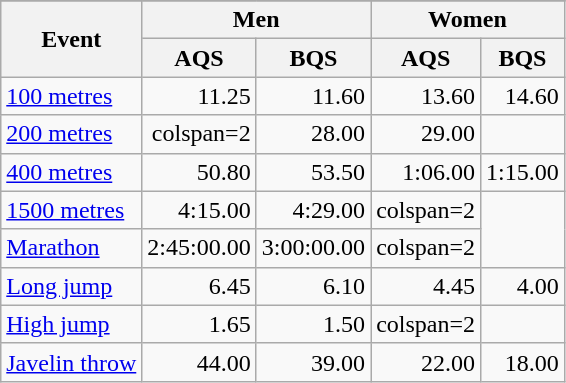<table class="wikitable" style="text-align:right;">
<tr>
</tr>
<tr>
<th rowspan=2>Event</th>
<th colspan=2>Men</th>
<th colspan=2>Women</th>
</tr>
<tr>
<th>AQS</th>
<th>BQS</th>
<th>AQS</th>
<th>BQS</th>
</tr>
<tr>
<td style="text-align:left;"><a href='#'>100 metres</a></td>
<td>11.25</td>
<td>11.60</td>
<td>13.60</td>
<td>14.60</td>
</tr>
<tr>
<td style="text-align:left;"><a href='#'>200 metres</a></td>
<td>colspan=2 </td>
<td>28.00</td>
<td>29.00</td>
</tr>
<tr>
<td style="text-align:left;"><a href='#'>400 metres</a></td>
<td>50.80</td>
<td>53.50</td>
<td>1:06.00</td>
<td>1:15.00</td>
</tr>
<tr>
<td style="text-align:left;"><a href='#'>1500 metres</a></td>
<td>4:15.00</td>
<td>4:29.00</td>
<td>colspan=2 </td>
</tr>
<tr>
<td style="text-align:left;"><a href='#'>Marathon</a></td>
<td>2:45:00.00</td>
<td>3:00:00.00</td>
<td>colspan=2 </td>
</tr>
<tr>
<td style="text-align:left;"><a href='#'>Long jump</a></td>
<td>6.45</td>
<td>6.10</td>
<td>4.45</td>
<td>4.00</td>
</tr>
<tr>
<td style="text-align:left;"><a href='#'>High jump</a></td>
<td>1.65</td>
<td>1.50</td>
<td>colspan=2 </td>
</tr>
<tr>
<td style="text-align:left;"><a href='#'>Javelin throw</a></td>
<td>44.00</td>
<td>39.00</td>
<td>22.00</td>
<td>18.00</td>
</tr>
</table>
